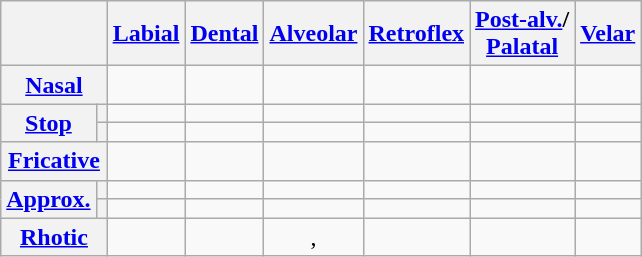<table class="wikitable" style=text-align:center>
<tr>
<th colspan=2></th>
<th><a href='#'>Labial</a></th>
<th><a href='#'>Dental</a></th>
<th><a href='#'>Alveolar</a></th>
<th><a href='#'>Retroflex</a></th>
<th><a href='#'>Post-alv.</a>/<br><a href='#'>Palatal</a></th>
<th><a href='#'>Velar</a></th>
</tr>
<tr>
<th colspan=2><a href='#'>Nasal</a></th>
<td></td>
<td></td>
<td></td>
<td></td>
<td></td>
<td></td>
</tr>
<tr>
<th rowspan=2><a href='#'>Stop</a></th>
<th></th>
<td></td>
<td></td>
<td></td>
<td></td>
<td></td>
<td></td>
</tr>
<tr>
<th></th>
<td></td>
<td></td>
<td></td>
<td></td>
<td></td>
<td></td>
</tr>
<tr>
<th colspan=2><a href='#'>Fricative</a></th>
<td></td>
<td></td>
<td></td>
<td></td>
<td></td>
<td></td>
</tr>
<tr>
<th rowspan=2><a href='#'>Approx.</a></th>
<th></th>
<td></td>
<td></td>
<td></td>
<td></td>
<td></td>
<td></td>
</tr>
<tr>
<th></th>
<td></td>
<td></td>
<td></td>
<td></td>
<td></td>
<td></td>
</tr>
<tr>
<th colspan=2><a href='#'>Rhotic</a></th>
<td></td>
<td></td>
<td>, </td>
<td></td>
<td></td>
<td></td>
</tr>
</table>
